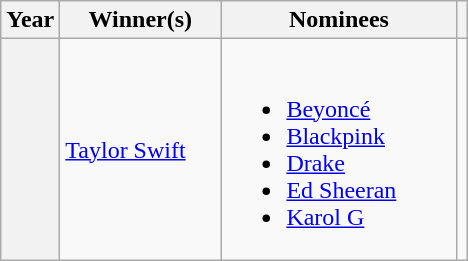<table class="wikitable sortable">
<tr>
<th scope="col">Year</th>
<th scope="col" style="width:100px;">Winner(s)</th>
<th scope="col" style="width:150px;">Nominees</th>
<th scope="col" class="unsortable"></th>
</tr>
<tr>
<th scope="row"></th>
<td><a href='#'>Taylor Swift</a></td>
<td><br><ul><li><a href='#'>Beyoncé</a></li><li><a href='#'>Blackpink</a></li><li><a href='#'>Drake</a></li><li><a href='#'>Ed Sheeran</a></li><li><a href='#'>Karol G</a></li></ul></td>
<td align="center"></td>
</tr>
</table>
